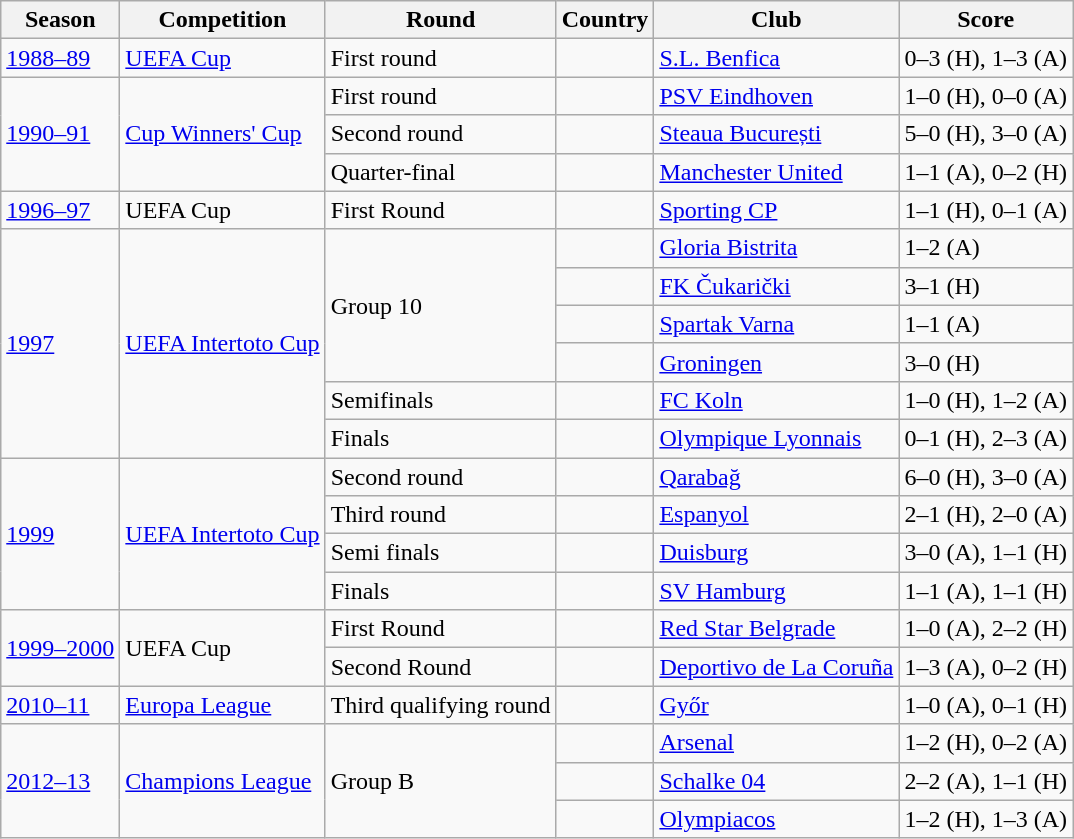<table class="wikitable">
<tr>
<th>Season</th>
<th>Competition</th>
<th>Round</th>
<th>Country</th>
<th>Club</th>
<th>Score</th>
</tr>
<tr>
<td><a href='#'>1988–89</a></td>
<td><a href='#'>UEFA Cup</a></td>
<td>First round</td>
<td></td>
<td><a href='#'>S.L. Benfica</a></td>
<td>0–3 (H), 1–3 (A)</td>
</tr>
<tr>
<td rowspan="3"><a href='#'>1990–91</a></td>
<td rowspan="3"><a href='#'>Cup Winners' Cup</a></td>
<td>First round</td>
<td></td>
<td><a href='#'>PSV Eindhoven</a></td>
<td>1–0 (H), 0–0 (A)</td>
</tr>
<tr>
<td>Second round</td>
<td></td>
<td><a href='#'>Steaua București</a></td>
<td>5–0 (H), 3–0 (A)</td>
</tr>
<tr>
<td>Quarter-final</td>
<td></td>
<td><a href='#'>Manchester United</a></td>
<td>1–1 (A), 0–2 (H)</td>
</tr>
<tr>
<td><a href='#'>1996–97</a></td>
<td>UEFA Cup</td>
<td>First Round</td>
<td></td>
<td><a href='#'>Sporting CP</a></td>
<td>1–1 (H), 0–1 (A)</td>
</tr>
<tr>
<td rowspan="6"><a href='#'>1997</a></td>
<td rowspan="6"><a href='#'>UEFA Intertoto Cup</a></td>
<td rowspan="4">Group 10</td>
<td></td>
<td><a href='#'>Gloria Bistrita</a></td>
<td>1–2 (A)</td>
</tr>
<tr>
<td></td>
<td><a href='#'>FK Čukarički</a></td>
<td>3–1 (H)</td>
</tr>
<tr>
<td></td>
<td><a href='#'>Spartak Varna</a></td>
<td>1–1 (A)</td>
</tr>
<tr>
<td></td>
<td><a href='#'>Groningen</a></td>
<td>3–0 (H)</td>
</tr>
<tr>
<td>Semifinals</td>
<td></td>
<td><a href='#'>FC Koln</a></td>
<td>1–0 (H), 1–2 (A)</td>
</tr>
<tr>
<td>Finals</td>
<td></td>
<td><a href='#'>Olympique Lyonnais</a></td>
<td>0–1 (H), 2–3 (A)</td>
</tr>
<tr>
<td rowspan="4"><a href='#'>1999</a></td>
<td rowspan="4"><a href='#'>UEFA Intertoto Cup</a></td>
<td>Second round</td>
<td></td>
<td><a href='#'>Qarabağ</a></td>
<td>6–0 (H), 3–0 (A)</td>
</tr>
<tr>
<td>Third round</td>
<td></td>
<td><a href='#'>Espanyol</a></td>
<td>2–1 (H), 2–0 (A)</td>
</tr>
<tr>
<td>Semi finals</td>
<td></td>
<td><a href='#'>Duisburg</a></td>
<td>3–0 (A), 1–1 (H)</td>
</tr>
<tr>
<td>Finals</td>
<td></td>
<td><a href='#'>SV Hamburg</a></td>
<td>1–1 (A), 1–1 (H)</td>
</tr>
<tr>
<td rowspan="2"><a href='#'>1999–2000</a></td>
<td rowspan="2">UEFA Cup</td>
<td>First Round</td>
<td></td>
<td><a href='#'>Red Star Belgrade</a></td>
<td>1–0 (A), 2–2 (H)</td>
</tr>
<tr>
<td>Second Round</td>
<td></td>
<td><a href='#'>Deportivo de La Coruña</a></td>
<td>1–3 (A), 0–2 (H)</td>
</tr>
<tr>
<td><a href='#'>2010–11</a></td>
<td><a href='#'>Europa League</a></td>
<td>Third qualifying round</td>
<td></td>
<td><a href='#'>Győr</a></td>
<td>1–0 (A), 0–1 (H)</td>
</tr>
<tr>
<td rowspan="3"><a href='#'>2012–13</a></td>
<td rowspan="3"><a href='#'>Champions League</a></td>
<td rowspan="3">Group B</td>
<td></td>
<td><a href='#'>Arsenal</a></td>
<td>1–2 (H), 0–2 (A)</td>
</tr>
<tr>
<td></td>
<td><a href='#'>Schalke 04</a></td>
<td>2–2 (A), 1–1 (H)</td>
</tr>
<tr>
<td></td>
<td><a href='#'>Olympiacos</a></td>
<td>1–2 (H), 1–3 (A)</td>
</tr>
</table>
